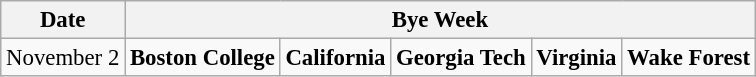<table class="wikitable" style="font-size:95%;">
<tr>
<th>Date</th>
<th colspan="5">Bye Week</th>
</tr>
<tr>
<td>November 2</td>
<td><strong>Boston College</strong></td>
<td><strong>California</strong></td>
<td><strong>Georgia Tech</strong></td>
<td><strong>Virginia</strong></td>
<td><strong>Wake Forest</strong></td>
</tr>
</table>
